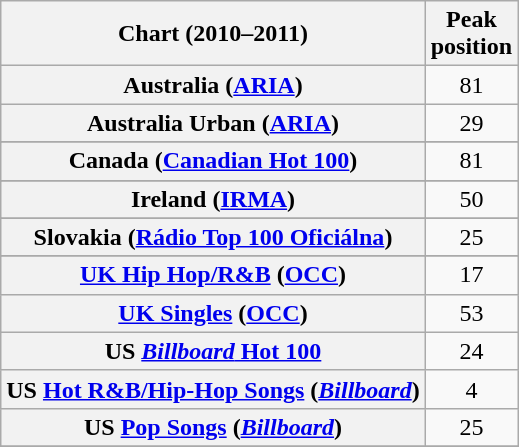<table class="wikitable sortable plainrowheaders">
<tr>
<th scope="col">Chart (2010–2011)</th>
<th scope="col">Peak<br>position</th>
</tr>
<tr>
<th scope="row">Australia (<a href='#'>ARIA</a>)</th>
<td style="text-align:center;">81</td>
</tr>
<tr>
<th scope="row">Australia Urban (<a href='#'>ARIA</a>)</th>
<td style="text-align:center;">29</td>
</tr>
<tr>
</tr>
<tr>
<th scope="row">Canada (<a href='#'>Canadian Hot 100</a>)</th>
<td style="text-align:center;">81</td>
</tr>
<tr>
</tr>
<tr>
<th scope="row">Ireland (<a href='#'>IRMA</a>)</th>
<td style="text-align:center;">50</td>
</tr>
<tr>
</tr>
<tr>
<th scope="row">Slovakia (<a href='#'>Rádio Top 100 Oficiálna</a>)</th>
<td style="text-align:center;">25</td>
</tr>
<tr>
</tr>
<tr>
<th scope="row"><a href='#'>UK Hip Hop/R&B</a> (<a href='#'>OCC</a>)</th>
<td style="text-align:center;">17</td>
</tr>
<tr>
<th scope="row"><a href='#'>UK Singles</a> (<a href='#'>OCC</a>)</th>
<td style="text-align:center;">53</td>
</tr>
<tr>
<th scope="row">US <a href='#'><em>Billboard</em> Hot 100</a></th>
<td style="text-align:center;">24</td>
</tr>
<tr>
<th scope="row">US <a href='#'>Hot R&B/Hip-Hop Songs</a> (<em><a href='#'>Billboard</a></em>)</th>
<td style="text-align:center;">4</td>
</tr>
<tr>
<th scope="row">US <a href='#'>Pop Songs</a> (<em><a href='#'>Billboard</a></em>)</th>
<td style="text-align:center;">25</td>
</tr>
<tr>
</tr>
</table>
